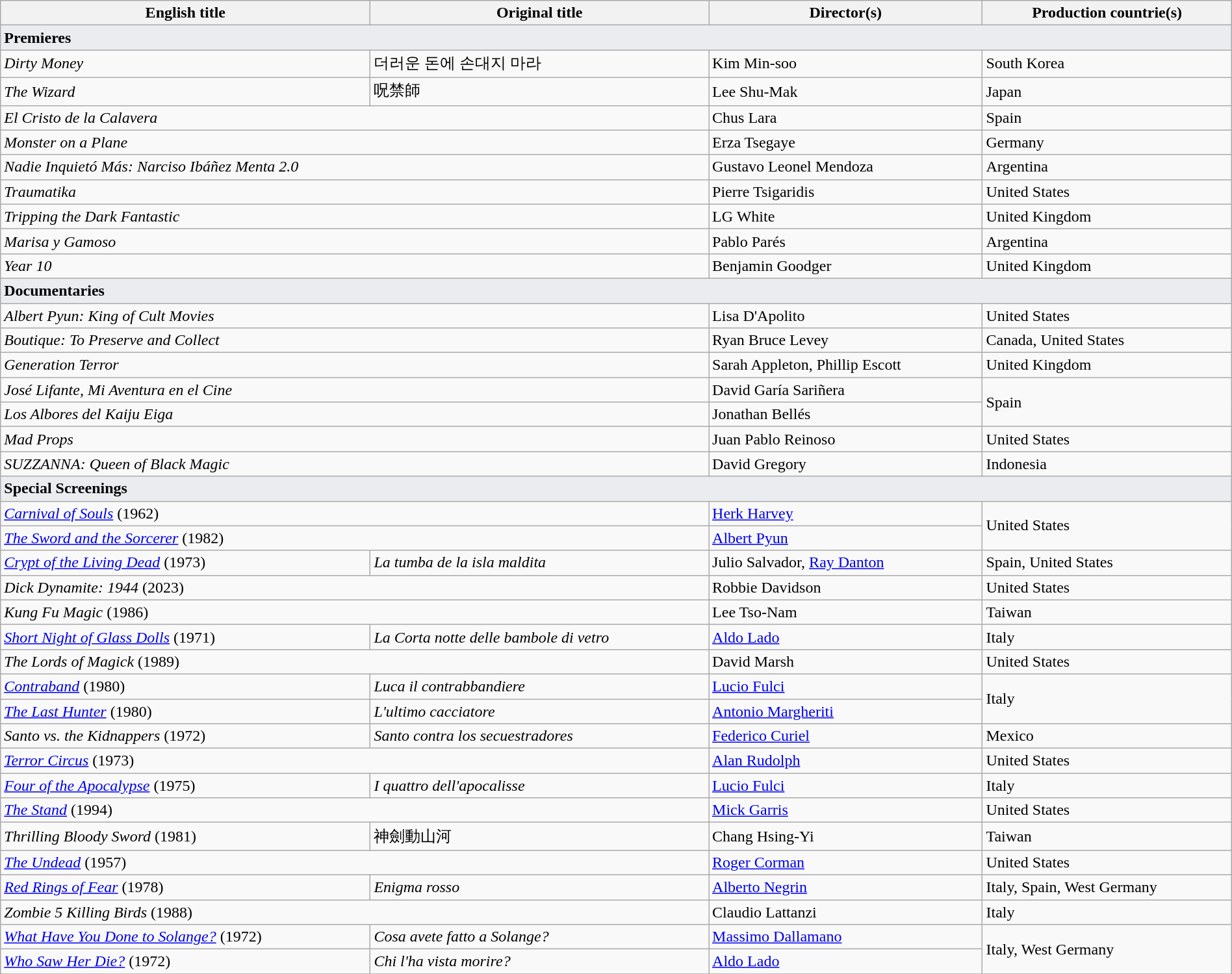<table class="sortable wikitable" style="width:100%; margin-bottom:4px" cellpadding="5">
<tr>
<th scope="col">English title</th>
<th scope="col">Original title</th>
<th scope="col">Director(s)</th>
<th scope="col">Production countrie(s)</th>
</tr>
<tr>
<td colspan=4 class="center" style="padding-center:120px; background-color:#EAECF0"><strong>Premieres</strong></td>
</tr>
<tr>
<td><em>Dirty Money</em></td>
<td>더러운 돈에 손대지 마라</td>
<td>Kim Min-soo</td>
<td>South Korea</td>
</tr>
<tr>
<td><em>The Wizard</em></td>
<td>呪禁師</td>
<td>Lee Shu-Mak</td>
<td>Japan</td>
</tr>
<tr>
<td colspan="2"><em>El Cristo de la Calavera</em></td>
<td>Chus Lara</td>
<td>Spain</td>
</tr>
<tr>
<td colspan="2"><em>Monster on a Plane</em></td>
<td>Erza Tsegaye</td>
<td>Germany</td>
</tr>
<tr>
<td colspan="2"><em>Nadie Inquietó Más: Narciso Ibáñez Menta 2.0</em></td>
<td>Gustavo Leonel Mendoza</td>
<td>Argentina</td>
</tr>
<tr>
<td colspan="2"><em>Traumatika</em></td>
<td>Pierre Tsigaridis</td>
<td>United States</td>
</tr>
<tr>
<td colspan="2"><em>Tripping the Dark Fantastic</em></td>
<td>LG White</td>
<td>United Kingdom</td>
</tr>
<tr>
<td colspan="2"><em>Marisa y Gamoso</em></td>
<td>Pablo Parés</td>
<td>Argentina</td>
</tr>
<tr>
<td colspan="2"><em>Year 10</em></td>
<td>Benjamin Goodger</td>
<td>United Kingdom</td>
</tr>
<tr>
<td colspan=4 class="center" style="padding-center:120px; background-color:#EAECF0"><strong>Documentaries</strong></td>
</tr>
<tr>
<td colspan="2"><em>Albert Pyun: King of Cult Movies</em></td>
<td>Lisa D'Apolito</td>
<td>United States</td>
</tr>
<tr>
<td colspan="2"><em>Boutique: To Preserve and Collect</em></td>
<td>Ryan Bruce Levey</td>
<td>Canada, United States</td>
</tr>
<tr>
<td colspan="2"><em>Generation Terror</em></td>
<td>Sarah Appleton, Phillip Escott</td>
<td>United Kingdom</td>
</tr>
<tr>
<td colspan="2"><em>José Lifante, Mi Aventura en el Cine</em></td>
<td>David Garía Sariñera</td>
<td rowspan="2">Spain</td>
</tr>
<tr>
<td colspan="2"><em>Los Albores del Kaiju Eiga</em></td>
<td>Jonathan Bellés</td>
</tr>
<tr>
<td colspan="2"><em>Mad Props</em></td>
<td>Juan Pablo Reinoso</td>
<td>United States</td>
</tr>
<tr>
<td colspan="2"><em>SUZZANNA: Queen of Black Magic</em></td>
<td>David Gregory</td>
<td>Indonesia</td>
</tr>
<tr>
<td colspan=4 class="center" style="padding-center:120px; background-color:#EAECF0"><strong>Special Screenings</strong></td>
</tr>
<tr>
<td colspan="2"><em><a href='#'>Carnival of Souls</a></em> (1962)</td>
<td><a href='#'>Herk Harvey</a></td>
<td rowspan="2">United States</td>
</tr>
<tr>
<td colspan="2"><em><a href='#'>The Sword and the Sorcerer</a></em> (1982)</td>
<td><a href='#'>Albert Pyun</a></td>
</tr>
<tr>
<td><em><a href='#'>Crypt of the Living Dead</a></em> (1973)</td>
<td><em>La tumba de la isla maldita</em></td>
<td>Julio Salvador, <a href='#'>Ray Danton</a></td>
<td>Spain, United States</td>
</tr>
<tr>
<td colspan="2"><em>Dick Dynamite: 1944</em> (2023)</td>
<td>Robbie Davidson</td>
<td>United States</td>
</tr>
<tr>
<td colspan="2"><em>Kung Fu Magic</em> (1986)</td>
<td>Lee Tso-Nam</td>
<td>Taiwan</td>
</tr>
<tr>
<td><em><a href='#'>Short Night of Glass Dolls</a></em> (1971)</td>
<td><em>La Corta notte delle bambole di vetro</em></td>
<td><a href='#'>Aldo Lado</a></td>
<td>Italy</td>
</tr>
<tr>
<td colspan="2"><em>The Lords of Magick</em> (1989)</td>
<td>David Marsh</td>
<td>United States</td>
</tr>
<tr>
<td><em><a href='#'>Contraband</a></em> (1980)</td>
<td><em>Luca il contrabbandiere</em></td>
<td><a href='#'>Lucio Fulci</a></td>
<td rowspan="2">Italy</td>
</tr>
<tr>
<td><em><a href='#'>The Last Hunter</a></em> (1980)</td>
<td><em>L'ultimo cacciatore</em></td>
<td><a href='#'>Antonio Margheriti</a></td>
</tr>
<tr>
<td><em>Santo vs. the Kidnappers</em> (1972)</td>
<td><em>Santo contra los secuestradores</em></td>
<td><a href='#'>Federico Curiel</a></td>
<td>Mexico</td>
</tr>
<tr>
<td colspan="2"><em><a href='#'>Terror Circus</a></em> (1973)</td>
<td><a href='#'>Alan Rudolph</a></td>
<td>United States</td>
</tr>
<tr>
<td><em><a href='#'>Four of the Apocalypse</a></em> (1975)</td>
<td><em>I quattro dell'apocalisse</em></td>
<td><a href='#'>Lucio Fulci</a></td>
<td>Italy</td>
</tr>
<tr>
<td colspan="2"><em><a href='#'>The Stand</a></em> (1994)</td>
<td><a href='#'>Mick Garris</a></td>
<td>United States</td>
</tr>
<tr>
<td><em>Thrilling Bloody Sword</em> (1981)</td>
<td>神劍動山河</td>
<td>Chang Hsing-Yi</td>
<td>Taiwan</td>
</tr>
<tr>
<td colspan="2"><em><a href='#'>The Undead</a></em> (1957)</td>
<td><a href='#'>Roger Corman</a></td>
<td>United States</td>
</tr>
<tr>
<td><em><a href='#'>Red Rings of Fear</a></em> (1978)</td>
<td><em>Enigma rosso</em></td>
<td><a href='#'>Alberto Negrin</a></td>
<td>Italy, Spain, West Germany</td>
</tr>
<tr>
<td colspan="2"><em>Zombie 5 Killing Birds</em> (1988)</td>
<td>Claudio Lattanzi</td>
<td>Italy</td>
</tr>
<tr>
<td><em><a href='#'>What Have You Done to Solange?</a></em> (1972)</td>
<td><em>Cosa avete fatto a Solange?</em></td>
<td><a href='#'>Massimo Dallamano</a></td>
<td rowspan="2">Italy, West Germany</td>
</tr>
<tr>
<td><em><a href='#'>Who Saw Her Die?</a></em> (1972)</td>
<td><em>Chi l'ha vista morire?</em></td>
<td><a href='#'>Aldo Lado</a></td>
</tr>
<tr>
</tr>
</table>
